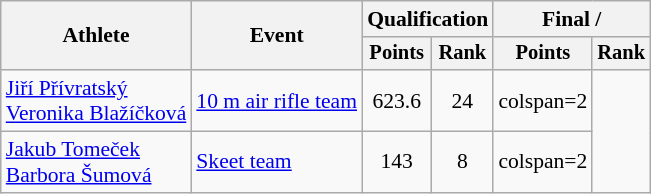<table class="wikitable" style="text-align:center; font-size:90%">
<tr>
<th rowspan="2">Athlete</th>
<th rowspan="2">Event</th>
<th colspan=2>Qualification</th>
<th colspan=2>Final / </th>
</tr>
<tr style="font-size:95%">
<th>Points</th>
<th>Rank</th>
<th>Points</th>
<th>Rank</th>
</tr>
<tr>
<td align=left><a href='#'>Jiří Přívratský</a><br><a href='#'>Veronika Blažíčková</a></td>
<td align=left><a href='#'>10 m air rifle team</a></td>
<td>623.6</td>
<td>24</td>
<td>colspan=2</td>
</tr>
<tr>
<td align=left><a href='#'>Jakub Tomeček</a><br><a href='#'>Barbora Šumová</a></td>
<td align=left><a href='#'>Skeet team</a></td>
<td>143</td>
<td>8</td>
<td>colspan=2</td>
</tr>
</table>
